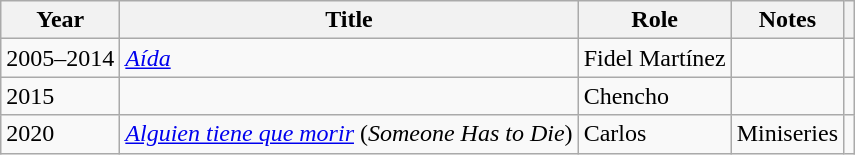<table class="wikitable sortable">
<tr>
<th>Year</th>
<th>Title</th>
<th>Role</th>
<th class="unsortable">Notes</th>
<th></th>
</tr>
<tr>
<td>2005–2014</td>
<td><em><a href='#'>Aída</a></em></td>
<td>Fidel Martínez</td>
<td></td>
<td align = "center"></td>
</tr>
<tr>
<td>2015</td>
<td><em></em></td>
<td>Chencho</td>
<td></td>
<td align = "center"></td>
</tr>
<tr>
<td>2020</td>
<td><a href='#'><em>Alguien tiene que morir</em></a> (<em>Someone Has to Die</em>)</td>
<td>Carlos</td>
<td>Miniseries</td>
<td align = "center"></td>
</tr>
</table>
